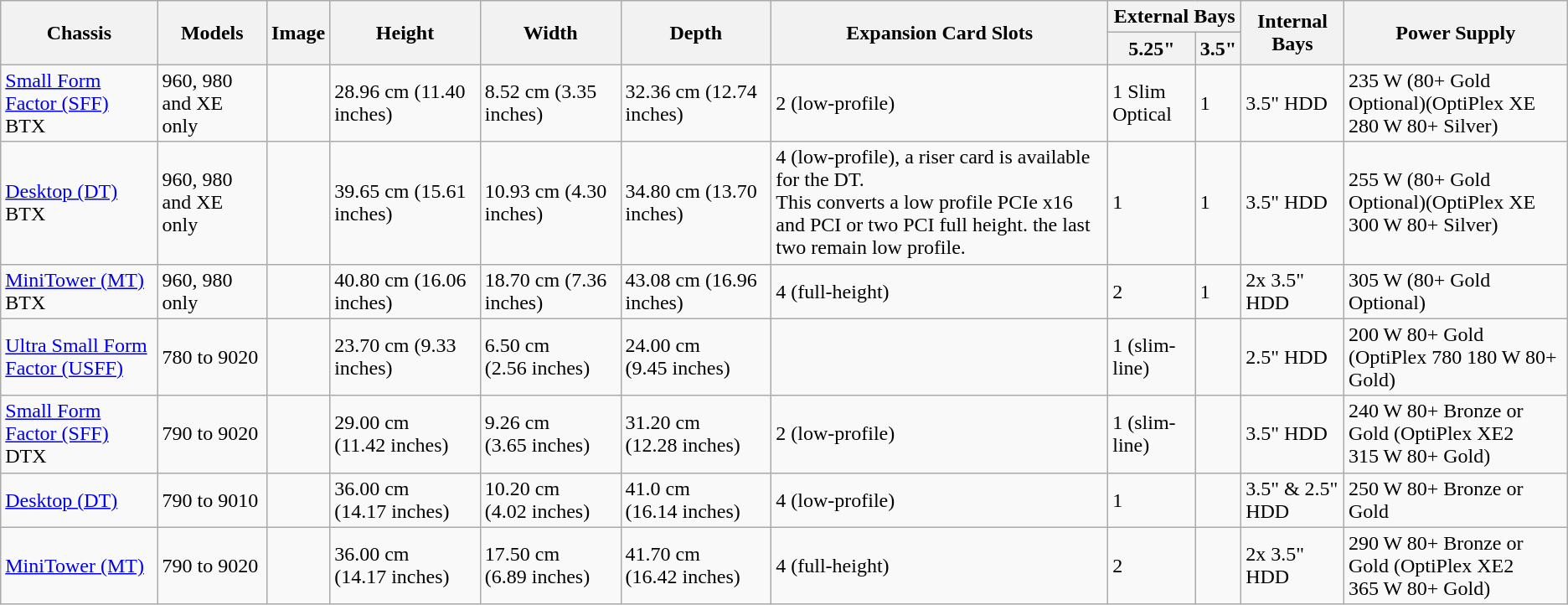<table class="wikitable">
<tr>
<th rowspan="2">Chassis</th>
<th rowspan="2">Models</th>
<th rowspan="2">Image</th>
<th rowspan="2">Height</th>
<th rowspan="2">Width</th>
<th rowspan="2">Depth</th>
<th rowspan="2">Expansion Card Slots</th>
<th colspan="2">External Bays</th>
<th rowspan="2">Internal Bays</th>
<th rowspan="2">Power Supply</th>
</tr>
<tr>
<th>5.25"</th>
<th>3.5"</th>
</tr>
<tr>
<td><a href='#'>Small Form Factor (SFF)</a> BTX</td>
<td>960, 980 and XE only</td>
<td></td>
<td>28.96 cm (11.40 inches)</td>
<td>8.52 cm (3.35 inches)</td>
<td>32.36 cm (12.74 inches)</td>
<td>2 (low-profile)</td>
<td>1 Slim Optical</td>
<td>1</td>
<td>3.5" HDD</td>
<td>235 W (80+ Gold Optional)(OptiPlex XE 280 W 80+ Silver)</td>
</tr>
<tr>
<td><a href='#'>Desktop (DT)</a> BTX</td>
<td>960, 980 and XE only</td>
<td></td>
<td>39.65 cm (15.61 inches)</td>
<td>10.93 cm (4.30 inches)</td>
<td>34.80 cm (13.70 inches)</td>
<td>4 (low-profile), a riser card is available for the DT.<br>This converts a low profile PCIe x16 and PCI or two PCI full height. the last two remain low profile.</td>
<td>1</td>
<td>1</td>
<td>3.5" HDD</td>
<td>255 W (80+ Gold Optional)(OptiPlex XE 300 W 80+ Silver)</td>
</tr>
<tr>
<td><a href='#'>MiniTower (MT)</a> BTX</td>
<td>960, 980 only</td>
<td></td>
<td>40.80 cm (16.06 inches)</td>
<td>18.70 cm (7.36 inches)</td>
<td>43.08 cm (16.96 inches)</td>
<td>4 (full-height)</td>
<td>2</td>
<td>1</td>
<td>2x 3.5" HDD</td>
<td>305 W (80+ Gold Optional)</td>
</tr>
<tr>
<td><a href='#'>Ultra Small Form Factor (USFF)</a></td>
<td>780 to 9020</td>
<td></td>
<td>23.70 cm (9.33 inches)</td>
<td>6.50 cm (2.56 inches)</td>
<td>24.00 cm (9.45 inches)</td>
<td></td>
<td>1 (slim-line)</td>
<td></td>
<td>2.5" HDD</td>
<td>200 W 80+ Gold (OptiPlex 780 180 W 80+ Gold)</td>
</tr>
<tr>
<td><a href='#'>Small Form Factor (SFF)</a> DTX</td>
<td>790 to 9020</td>
<td></td>
<td>29.00 cm (11.42 inches)</td>
<td>9.26 cm (3.65 inches)</td>
<td>31.20 cm (12.28 inches)</td>
<td>2 (low-profile)</td>
<td>1 (slim-line)</td>
<td></td>
<td>3.5" HDD</td>
<td>240 W 80+ Bronze or Gold (OptiPlex XE2 315 W 80+ Gold)</td>
</tr>
<tr>
<td><a href='#'>Desktop (DT)</a></td>
<td>790 to 9010</td>
<td></td>
<td>36.00 cm (14.17 inches)</td>
<td>10.20 cm (4.02 inches)</td>
<td>41.0 cm (16.14 inches)</td>
<td>4 (low-profile)</td>
<td>1</td>
<td></td>
<td>3.5" & 2.5" HDD</td>
<td>250 W 80+ Bronze or Gold</td>
</tr>
<tr>
<td><a href='#'>MiniTower (MT)</a></td>
<td>790 to 9020</td>
<td></td>
<td>36.00 cm (14.17 inches)</td>
<td>17.50 cm (6.89 inches)</td>
<td>41.70 cm (16.42 inches)</td>
<td>4 (full-height)</td>
<td>2</td>
<td></td>
<td>2x 3.5" HDD</td>
<td>290 W 80+ Bronze or Gold (OptiPlex XE2 365 W 80+ Gold)</td>
</tr>
</table>
